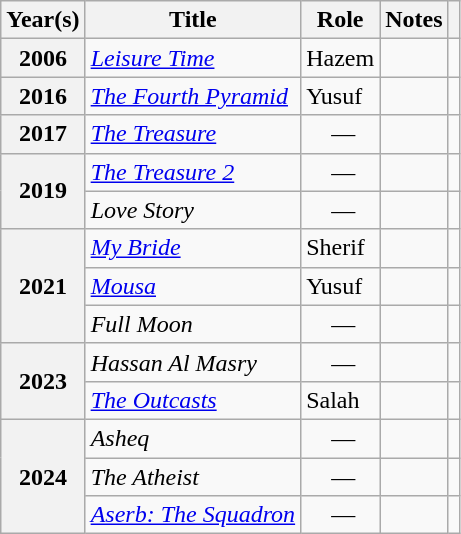<table class="wikitable plainrowheaders sortable"  style=font-size:100%>
<tr>
<th scope="col">Year(s)</th>
<th scope="col">Title</th>
<th scope="col" class="unsortable">Role</th>
<th scope="col" class="unsortable">Notes</th>
<th scope="col" class="unsortable"></th>
</tr>
<tr>
<th scope="row">2006</th>
<td><em><a href='#'>Leisure Time</a></em></td>
<td>Hazem</td>
<td></td>
<td style="text-align:center;"></td>
</tr>
<tr>
<th scope="row">2016</th>
<td><em><a href='#'>The Fourth Pyramid</a></em></td>
<td>Yusuf</td>
<td></td>
<td style="text-align:center;"></td>
</tr>
<tr>
<th scope="row">2017</th>
<td><em><a href='#'>The Treasure</a></em></td>
<td align="center"> —</td>
<td></td>
<td style="text-align:center;"></td>
</tr>
<tr>
<th scope="row" rowspan="2">2019</th>
<td><em><a href='#'>The Treasure 2</a></em></td>
<td align="center"> —</td>
<td></td>
<td style="text-align:center;"></td>
</tr>
<tr>
<td><em>Love Story</em></td>
<td align="center"> —</td>
<td></td>
<td style="text-align:center;"></td>
</tr>
<tr>
<th scope="row" rowspan="3">2021</th>
<td><em><a href='#'>My Bride</a></em></td>
<td>Sherif</td>
<td></td>
<td style="text-align:center;"></td>
</tr>
<tr>
<td><em><a href='#'>Mousa</a></em></td>
<td>Yusuf</td>
<td></td>
<td style="text-align:center;"></td>
</tr>
<tr>
<td><em>Full Moon</em></td>
<td align="center"> —</td>
<td></td>
<td style="text-align:center;"></td>
</tr>
<tr>
<th scope="row" rowspan="2">2023</th>
<td><em>Hassan Al Masry</em></td>
<td align="center"> —</td>
<td></td>
<td style="text-align:center;"></td>
</tr>
<tr>
<td><em><a href='#'>The Outcasts</a></em></td>
<td>Salah</td>
<td></td>
<td style="text-align:center;"></td>
</tr>
<tr>
<th scope="row" rowspan="3">2024</th>
<td><em>Asheq</em></td>
<td align="center"> —</td>
<td></td>
<td style="text-align:center;"></td>
</tr>
<tr>
<td><em>The Atheist</em></td>
<td align="center"> —</td>
<td></td>
<td style="text-align:center;"></td>
</tr>
<tr>
<td><em><a href='#'>Aserb: The Squadron</a></em></td>
<td align="center"> —</td>
<td></td>
<td style="text-align:center;"></td>
</tr>
</table>
